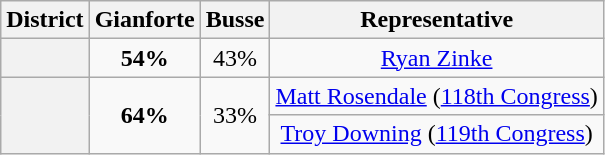<table class=wikitable>
<tr>
<th>District</th>
<th>Gianforte</th>
<th>Busse</th>
<th>Representative</th>
</tr>
<tr align=center>
<th></th>
<td><strong>54%</strong></td>
<td>43%</td>
<td><a href='#'>Ryan Zinke</a></td>
</tr>
<tr align=center>
<th rowspan=2 ></th>
<td rowspan=2><strong>64%</strong></td>
<td rowspan=2>33%</td>
<td><a href='#'>Matt Rosendale</a> (<a href='#'>118th Congress</a>)</td>
</tr>
<tr align=center>
<td><a href='#'>Troy Downing</a> (<a href='#'>119th Congress</a>)</td>
</tr>
</table>
